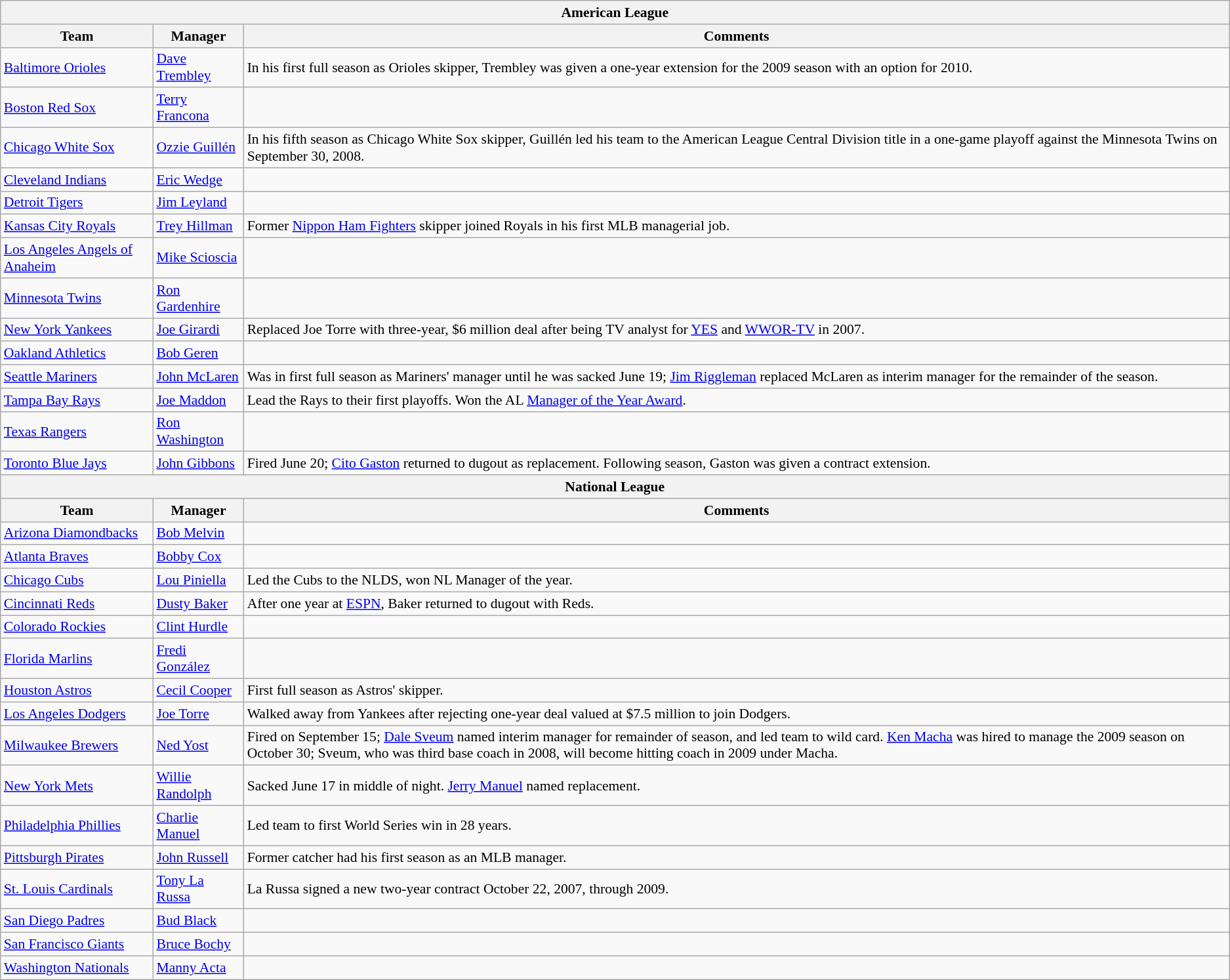<table class="wikitable" style="font-size:90%;">
<tr>
<th colspan="9">American League</th>
</tr>
<tr>
<th>Team</th>
<th>Manager</th>
<th>Comments</th>
</tr>
<tr>
<td><a href='#'>Baltimore Orioles</a></td>
<td><a href='#'>Dave Trembley</a></td>
<td>In his first full season as Orioles skipper, Trembley was given a one-year extension for the 2009 season with an option for 2010.</td>
</tr>
<tr>
<td><a href='#'>Boston Red Sox</a></td>
<td><a href='#'>Terry Francona</a></td>
<td></td>
</tr>
<tr>
<td><a href='#'>Chicago White Sox</a></td>
<td><a href='#'>Ozzie Guillén</a></td>
<td>In his fifth season as Chicago White Sox skipper, Guillén led his team to the American League Central Division title in a one-game playoff against the Minnesota Twins on September 30, 2008.</td>
</tr>
<tr>
<td><a href='#'>Cleveland Indians</a></td>
<td><a href='#'>Eric Wedge</a></td>
<td></td>
</tr>
<tr>
<td><a href='#'>Detroit Tigers</a></td>
<td><a href='#'>Jim Leyland</a></td>
<td></td>
</tr>
<tr>
<td><a href='#'>Kansas City Royals</a></td>
<td><a href='#'>Trey Hillman</a></td>
<td>Former <a href='#'>Nippon Ham Fighters</a> skipper joined Royals in his first MLB managerial job.</td>
</tr>
<tr>
<td><a href='#'>Los Angeles Angels of Anaheim</a></td>
<td><a href='#'>Mike Scioscia</a></td>
<td></td>
</tr>
<tr>
<td><a href='#'>Minnesota Twins</a></td>
<td><a href='#'>Ron Gardenhire</a></td>
<td></td>
</tr>
<tr>
<td><a href='#'>New York Yankees</a></td>
<td><a href='#'>Joe Girardi</a></td>
<td>Replaced Joe Torre with three-year, $6 million deal after being TV analyst for <a href='#'>YES</a> and <a href='#'>WWOR-TV</a> in 2007.</td>
</tr>
<tr>
<td><a href='#'>Oakland Athletics</a></td>
<td><a href='#'>Bob Geren</a></td>
<td></td>
</tr>
<tr>
<td><a href='#'>Seattle Mariners</a></td>
<td><a href='#'>John McLaren</a></td>
<td>Was in first full season as Mariners' manager until he was sacked June 19; <a href='#'>Jim Riggleman</a> replaced McLaren as interim manager for the remainder of the season.</td>
</tr>
<tr>
<td><a href='#'>Tampa Bay Rays</a></td>
<td><a href='#'>Joe Maddon</a></td>
<td>Lead the Rays to their first playoffs. Won the AL <a href='#'>Manager of the Year Award</a>.</td>
</tr>
<tr>
<td><a href='#'>Texas Rangers</a></td>
<td><a href='#'>Ron Washington</a></td>
<td></td>
</tr>
<tr>
<td><a href='#'>Toronto Blue Jays</a></td>
<td><a href='#'>John Gibbons</a></td>
<td>Fired June 20; <a href='#'>Cito Gaston</a> returned to dugout as replacement. Following season, Gaston was given a contract extension.</td>
</tr>
<tr>
<th colspan="9">National League</th>
</tr>
<tr>
<th>Team</th>
<th>Manager</th>
<th>Comments</th>
</tr>
<tr>
<td><a href='#'>Arizona Diamondbacks</a></td>
<td><a href='#'>Bob Melvin</a></td>
<td></td>
</tr>
<tr>
<td><a href='#'>Atlanta Braves</a></td>
<td><a href='#'>Bobby Cox</a></td>
<td></td>
</tr>
<tr>
<td><a href='#'>Chicago Cubs</a></td>
<td><a href='#'>Lou Piniella</a></td>
<td>Led the Cubs to the NLDS, won NL Manager of the year.</td>
</tr>
<tr>
<td><a href='#'>Cincinnati Reds</a></td>
<td><a href='#'>Dusty Baker</a></td>
<td>After one year at <a href='#'>ESPN</a>, Baker returned to dugout with Reds.</td>
</tr>
<tr>
<td><a href='#'>Colorado Rockies</a></td>
<td><a href='#'>Clint Hurdle</a></td>
<td></td>
</tr>
<tr>
<td><a href='#'>Florida Marlins</a></td>
<td><a href='#'>Fredi González</a></td>
<td></td>
</tr>
<tr>
<td><a href='#'>Houston Astros</a></td>
<td><a href='#'>Cecil Cooper</a></td>
<td>First full season as Astros' skipper.</td>
</tr>
<tr>
<td><a href='#'>Los Angeles Dodgers</a></td>
<td><a href='#'>Joe Torre</a></td>
<td>Walked away from Yankees after rejecting one-year deal valued at $7.5 million to join Dodgers.</td>
</tr>
<tr>
<td><a href='#'>Milwaukee Brewers</a></td>
<td><a href='#'>Ned Yost</a></td>
<td>Fired on September 15; <a href='#'>Dale Sveum</a> named interim manager for remainder of season, and led team to wild card. <a href='#'>Ken Macha</a> was hired to manage the 2009 season on October 30; Sveum, who was third base coach in 2008, will become hitting coach in 2009 under Macha.</td>
</tr>
<tr>
<td><a href='#'>New York Mets</a></td>
<td><a href='#'>Willie Randolph</a></td>
<td>Sacked June 17 in middle of night. <a href='#'>Jerry Manuel</a> named replacement.</td>
</tr>
<tr>
<td><a href='#'>Philadelphia Phillies</a></td>
<td><a href='#'>Charlie Manuel</a></td>
<td>Led team to first World Series win in 28 years.</td>
</tr>
<tr>
<td><a href='#'>Pittsburgh Pirates</a></td>
<td><a href='#'>John Russell</a></td>
<td>Former catcher had his first season as an MLB manager.</td>
</tr>
<tr>
<td><a href='#'>St. Louis Cardinals</a></td>
<td><a href='#'>Tony La Russa</a></td>
<td>La Russa signed a new two-year contract October 22, 2007, through 2009.</td>
</tr>
<tr>
<td><a href='#'>San Diego Padres</a></td>
<td><a href='#'>Bud Black</a></td>
<td></td>
</tr>
<tr>
<td><a href='#'>San Francisco Giants</a></td>
<td><a href='#'>Bruce Bochy</a></td>
<td></td>
</tr>
<tr>
<td><a href='#'>Washington Nationals</a></td>
<td><a href='#'>Manny Acta</a></td>
<td></td>
</tr>
</table>
